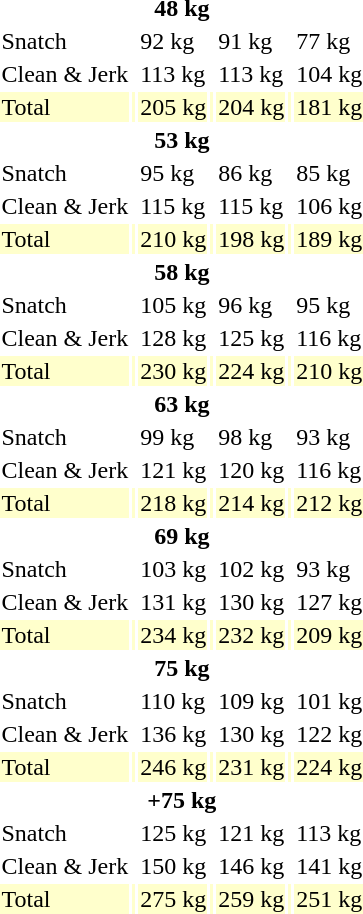<table>
<tr>
<th colspan=7>48 kg</th>
</tr>
<tr>
<td>Snatch</td>
<td></td>
<td>92 kg</td>
<td></td>
<td>91 kg</td>
<td></td>
<td>77 kg</td>
</tr>
<tr>
<td>Clean & Jerk</td>
<td></td>
<td>113 kg</td>
<td></td>
<td>113 kg</td>
<td></td>
<td>104 kg</td>
</tr>
<tr bgcolor=ffffcc>
<td>Total</td>
<td></td>
<td>205 kg</td>
<td></td>
<td>204 kg</td>
<td></td>
<td>181 kg</td>
</tr>
<tr>
<th colspan=7>53 kg</th>
</tr>
<tr>
<td>Snatch</td>
<td></td>
<td>95 kg</td>
<td></td>
<td>86 kg</td>
<td></td>
<td>85 kg</td>
</tr>
<tr>
<td>Clean & Jerk</td>
<td></td>
<td>115 kg</td>
<td></td>
<td>115 kg</td>
<td></td>
<td>106 kg</td>
</tr>
<tr bgcolor=ffffcc>
<td>Total</td>
<td></td>
<td>210 kg</td>
<td></td>
<td>198 kg</td>
<td></td>
<td>189 kg</td>
</tr>
<tr>
<th colspan=7>58 kg</th>
</tr>
<tr>
<td>Snatch</td>
<td></td>
<td>105 kg</td>
<td></td>
<td>96 kg</td>
<td></td>
<td>95 kg</td>
</tr>
<tr>
<td>Clean & Jerk</td>
<td></td>
<td>128 kg</td>
<td></td>
<td>125 kg</td>
<td></td>
<td>116 kg</td>
</tr>
<tr bgcolor=ffffcc>
<td>Total</td>
<td></td>
<td>230 kg</td>
<td></td>
<td>224 kg</td>
<td></td>
<td>210 kg</td>
</tr>
<tr>
<th colspan=7>63 kg</th>
</tr>
<tr>
<td>Snatch</td>
<td></td>
<td>99 kg</td>
<td></td>
<td>98 kg</td>
<td></td>
<td>93 kg</td>
</tr>
<tr>
<td>Clean & Jerk</td>
<td></td>
<td>121 kg</td>
<td></td>
<td>120 kg</td>
<td></td>
<td>116 kg</td>
</tr>
<tr bgcolor=ffffcc>
<td>Total</td>
<td></td>
<td>218 kg</td>
<td></td>
<td>214 kg</td>
<td></td>
<td>212 kg</td>
</tr>
<tr>
<th colspan=7>69 kg</th>
</tr>
<tr>
<td>Snatch</td>
<td></td>
<td>103 kg</td>
<td></td>
<td>102 kg</td>
<td></td>
<td>93 kg</td>
</tr>
<tr>
<td>Clean & Jerk</td>
<td></td>
<td>131 kg</td>
<td></td>
<td>130 kg</td>
<td></td>
<td>127 kg</td>
</tr>
<tr bgcolor=ffffcc>
<td>Total</td>
<td></td>
<td>234 kg</td>
<td></td>
<td>232 kg</td>
<td></td>
<td>209 kg</td>
</tr>
<tr>
<th colspan=7>75 kg</th>
</tr>
<tr>
<td>Snatch</td>
<td></td>
<td>110 kg</td>
<td></td>
<td>109 kg</td>
<td></td>
<td>101 kg</td>
</tr>
<tr>
<td>Clean & Jerk</td>
<td></td>
<td>136 kg</td>
<td></td>
<td>130 kg</td>
<td></td>
<td>122 kg</td>
</tr>
<tr bgcolor=ffffcc>
<td>Total</td>
<td></td>
<td>246 kg</td>
<td></td>
<td>231 kg</td>
<td></td>
<td>224 kg</td>
</tr>
<tr>
<th colspan=7>+75 kg</th>
</tr>
<tr>
<td>Snatch</td>
<td></td>
<td>125 kg</td>
<td></td>
<td>121 kg</td>
<td></td>
<td>113 kg</td>
</tr>
<tr>
<td>Clean & Jerk</td>
<td></td>
<td>150 kg</td>
<td></td>
<td>146 kg</td>
<td></td>
<td>141 kg</td>
</tr>
<tr bgcolor=ffffcc>
<td>Total</td>
<td></td>
<td>275 kg</td>
<td></td>
<td>259 kg</td>
<td></td>
<td>251 kg</td>
</tr>
</table>
